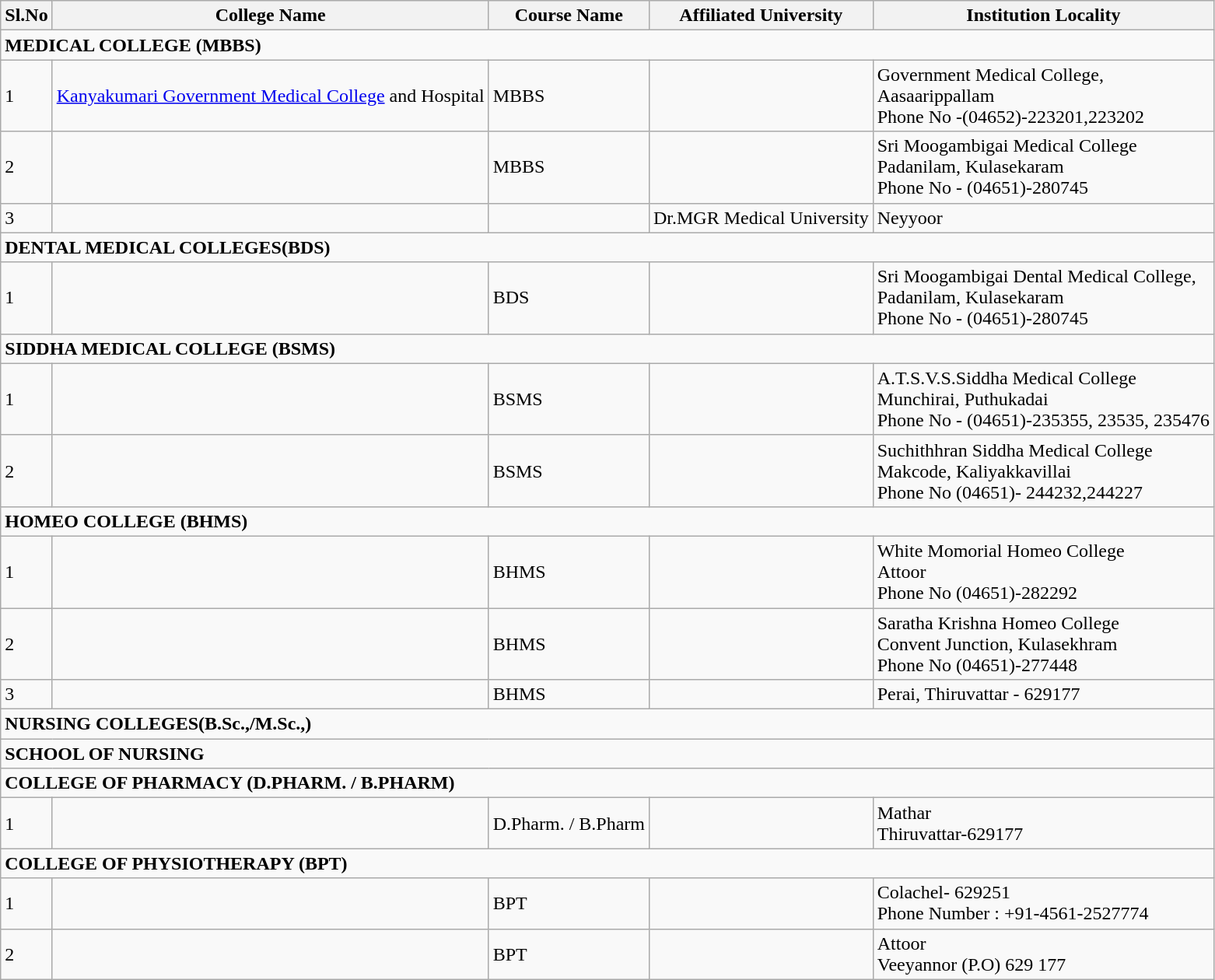<table class="wikitable">
<tr>
<th>Sl.No</th>
<th>College Name</th>
<th>Course Name</th>
<th>Affiliated University</th>
<th>Institution Locality</th>
</tr>
<tr>
<td colspan="5"><strong>MEDICAL COLLEGE (MBBS)</strong></td>
</tr>
<tr>
<td>1</td>
<td><a href='#'>Kanyakumari Government Medical College</a> and Hospital</td>
<td>MBBS</td>
<td></td>
<td>Government Medical  College,<br>Aasaarippallam<br>Phone No -(04652)-223201,223202</td>
</tr>
<tr>
<td>2</td>
<td></td>
<td>MBBS</td>
<td></td>
<td>Sri Moogambigai  Medical College<br>Padanilam, Kulasekaram<br>Phone No - (04651)-280745</td>
</tr>
<tr>
<td>3</td>
<td></td>
<td></td>
<td>Dr.MGR Medical University</td>
<td>Neyyoor</td>
</tr>
<tr>
<td colspan="5"><strong>DENTAL MEDICAL COLLEGES(BDS)</strong></td>
</tr>
<tr>
<td>1</td>
<td></td>
<td>BDS</td>
<td></td>
<td>Sri Moogambigai  Dental Medical College,<br>Padanilam, Kulasekaram<br>Phone No - (04651)-280745</td>
</tr>
<tr>
<td colspan="5"><strong>SIDDHA MEDICAL COLLEGE (BSMS)</strong></td>
</tr>
<tr>
<td>1</td>
<td></td>
<td>BSMS</td>
<td></td>
<td>A.T.S.V.S.Siddha  Medical College<br>Munchirai, Puthukadai<br>Phone No - (04651)-235355,  23535, 235476</td>
</tr>
<tr>
<td>2</td>
<td></td>
<td>BSMS</td>
<td></td>
<td>Suchithhran Siddha  Medical College<br>Makcode, Kaliyakkavillai<br>Phone No (04651)- 244232,244227</td>
</tr>
<tr>
<td colspan="5"><strong>HOMEO COLLEGE (BHMS)</strong></td>
</tr>
<tr>
<td>1</td>
<td></td>
<td>BHMS</td>
<td></td>
<td>White Momorial Homeo  College<br>Attoor<br>Phone No (04651)-282292</td>
</tr>
<tr>
<td>2</td>
<td></td>
<td>BHMS</td>
<td></td>
<td>Saratha Krishna  Homeo College<br>Convent Junction, Kulasekhram<br>Phone No  (04651)-277448</td>
</tr>
<tr>
<td>3</td>
<td></td>
<td>BHMS</td>
<td></td>
<td>Perai, Thiruvattar - 629177</td>
</tr>
<tr>
<td colspan="5"><strong>NURSING COLLEGES(B.Sc.,/M.Sc.,)</strong></td>
</tr>
<tr>
<td colspan="5"><strong>SCHOOL OF NURSING</strong></td>
</tr>
<tr>
<td colspan="5"><strong>COLLEGE OF PHARMACY (D.PHARM. / B.PHARM)</strong></td>
</tr>
<tr>
<td>1</td>
<td></td>
<td>D.Pharm. / B.Pharm</td>
<td></td>
<td>Mathar<br>Thiruvattar-629177</td>
</tr>
<tr>
<td colspan="5"><strong>COLLEGE OF PHYSIOTHERAPY (BPT)</strong></td>
</tr>
<tr>
<td>1</td>
<td></td>
<td>BPT</td>
<td></td>
<td>Colachel- 629251<br>Phone Number :  +91-4561-2527774</td>
</tr>
<tr>
<td>2</td>
<td></td>
<td>BPT</td>
<td></td>
<td>Attoor<br>Veeyannor (P.O) 629  177</td>
</tr>
</table>
